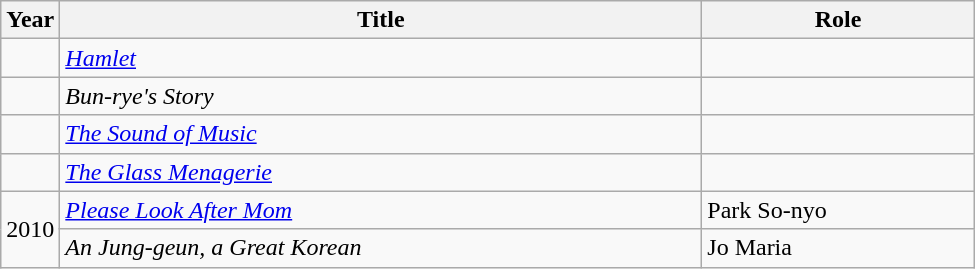<table class="wikitable" style="width:650px">
<tr>
<th width=10>Year</th>
<th>Title</th>
<th>Role</th>
</tr>
<tr>
<td></td>
<td><em><a href='#'>Hamlet</a></em></td>
<td></td>
</tr>
<tr>
<td></td>
<td><em>Bun-rye's Story</em></td>
<td></td>
</tr>
<tr>
<td></td>
<td><em><a href='#'>The Sound of Music</a></em></td>
<td></td>
</tr>
<tr>
<td></td>
<td><em><a href='#'>The Glass Menagerie</a></em></td>
<td></td>
</tr>
<tr>
<td rowspan=2>2010</td>
<td><em><a href='#'>Please Look After Mom</a></em></td>
<td>Park So-nyo</td>
</tr>
<tr>
<td><em>An Jung-geun, a Great Korean</em></td>
<td>Jo Maria</td>
</tr>
</table>
